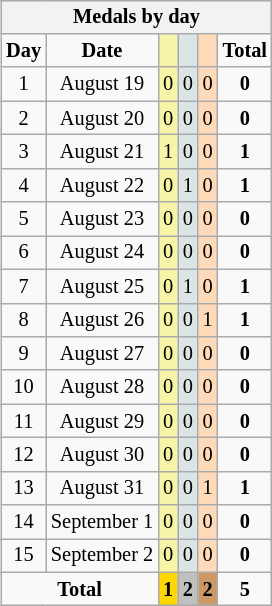<table class=wikitable style="font-size:85%; float:right;text-align:center">
<tr>
<th colspan=7><strong>Medals by day</strong></th>
</tr>
<tr>
<td><strong>Day</strong></td>
<td><strong>Date</strong></td>
<td bgcolor=F7F6A8></td>
<td bgcolor=DCE5E5></td>
<td bgcolor=FFDAB9></td>
<td><strong>Total</strong></td>
</tr>
<tr>
<td>1</td>
<td>August 19</td>
<td bgcolor=F7F6A8>0</td>
<td bgcolor=DCE5E5>0</td>
<td bgcolor=FFDAB9>0</td>
<td><strong>0</strong></td>
</tr>
<tr>
<td>2</td>
<td>August 20</td>
<td bgcolor=F7F6A8>0</td>
<td bgcolor=DCE5E5>0</td>
<td bgcolor=FFDAB9>0</td>
<td><strong>0</strong></td>
</tr>
<tr>
<td>3</td>
<td>August 21</td>
<td bgcolor=F7F6A8>1</td>
<td bgcolor=DCE5E5>0</td>
<td bgcolor=FFDAB9>0</td>
<td><strong>1</strong></td>
</tr>
<tr>
<td>4</td>
<td>August 22</td>
<td bgcolor=F7F6A8>0</td>
<td bgcolor=DCE5E5>1</td>
<td bgcolor=FFDAB9>0</td>
<td><strong>1</strong></td>
</tr>
<tr>
<td>5</td>
<td>August 23</td>
<td bgcolor=F7F6A8>0</td>
<td bgcolor=DCE5E5>0</td>
<td bgcolor=FFDAB9>0</td>
<td><strong>0</strong></td>
</tr>
<tr>
<td>6</td>
<td>August 24</td>
<td bgcolor=F7F6A8>0</td>
<td bgcolor=DCE5E5>0</td>
<td bgcolor=FFDAB9>0</td>
<td><strong>0</strong></td>
</tr>
<tr>
<td>7</td>
<td>August 25</td>
<td bgcolor=F7F6A8>0</td>
<td bgcolor=DCE5E5>1</td>
<td bgcolor=FFDAB9>0</td>
<td><strong>1</strong></td>
</tr>
<tr>
<td>8</td>
<td>August 26</td>
<td bgcolor=F7F6A8>0</td>
<td bgcolor=DCE5E5>0</td>
<td bgcolor=FFDAB9>1</td>
<td><strong>1</strong></td>
</tr>
<tr>
<td>9</td>
<td>August 27</td>
<td bgcolor=F7F6A8>0</td>
<td bgcolor=DCE5E5>0</td>
<td bgcolor=FFDAB9>0</td>
<td><strong>0</strong></td>
</tr>
<tr>
<td>10</td>
<td>August 28</td>
<td bgcolor=F7F6A8>0</td>
<td bgcolor=DCE5E5>0</td>
<td bgcolor=FFDAB9>0</td>
<td><strong>0</strong></td>
</tr>
<tr>
<td>11</td>
<td>August 29</td>
<td bgcolor=F7F6A8>0</td>
<td bgcolor=DCE5E5>0</td>
<td bgcolor=FFDAB9>0</td>
<td><strong>0</strong></td>
</tr>
<tr>
<td>12</td>
<td>August 30</td>
<td bgcolor=F7F6A8>0</td>
<td bgcolor=DCE5E5>0</td>
<td bgcolor=FFDAB9>0</td>
<td><strong>0</strong></td>
</tr>
<tr>
<td>13</td>
<td>August 31</td>
<td bgcolor=F7F6A8>0</td>
<td bgcolor=DCE5E5>0</td>
<td bgcolor=FFDAB9>1</td>
<td><strong>1</strong></td>
</tr>
<tr>
<td>14</td>
<td>September 1</td>
<td bgcolor=F7F6A8>0</td>
<td bgcolor=DCE5E5>0</td>
<td bgcolor=FFDAB9>0</td>
<td><strong>0</strong></td>
</tr>
<tr>
<td>15</td>
<td>September 2</td>
<td bgcolor=F7F6A8>0</td>
<td bgcolor=DCE5E5>0</td>
<td bgcolor=FFDAB9>0</td>
<td><strong>0</strong></td>
</tr>
<tr>
<td colspan=2><strong>Total</strong></td>
<td style="background:gold;"><strong>1</strong></td>
<td style="background:silver;"><strong>2</strong></td>
<td style="background:#c96;"><strong>2</strong></td>
<td><strong>5</strong></td>
</tr>
</table>
